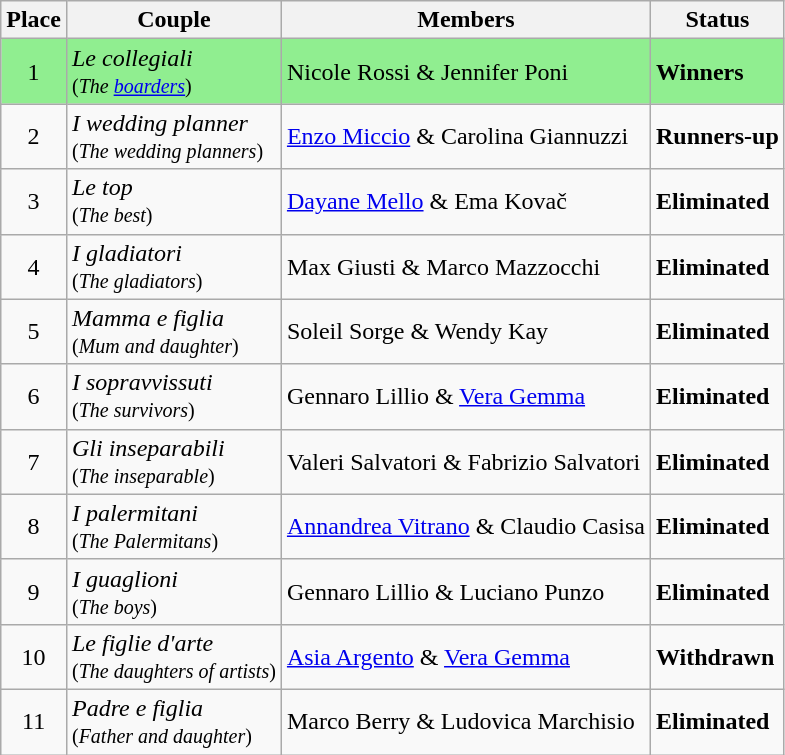<table class="wikitable">
<tr>
<th>Place</th>
<th>Couple</th>
<th>Members</th>
<th>Status</th>
</tr>
<tr style="background:#90EE90;">
<td align="center">1</td>
<td><em>Le collegiali</em><br><small>(<em>The <a href='#'>boarders</a></em>)</small></td>
<td>Nicole Rossi & Jennifer Poni</td>
<td><strong>Winners</strong></td>
</tr>
<tr>
<td align="center">2</td>
<td><em>I wedding planner</em><br><small>(<em>The wedding planners</em>)</small></td>
<td><a href='#'>Enzo Miccio</a> & Carolina Giannuzzi</td>
<td><strong>Runners-up</strong></td>
</tr>
<tr>
<td align="center">3</td>
<td><em>Le top</em><br><small>(<em>The best</em>)</small></td>
<td><a href='#'>Dayane Mello</a> & Ema Kovač</td>
<td><strong>Eliminated</strong></td>
</tr>
<tr>
<td align="center">4</td>
<td><em>I gladiatori</em><br><small>(<em>The gladiators</em>)</small></td>
<td>Max Giusti & Marco Mazzocchi</td>
<td><strong>Eliminated</strong></td>
</tr>
<tr>
<td align="center">5</td>
<td><em>Mamma e figlia</em><br><small>(<em>Mum and daughter</em>)</small></td>
<td>Soleil Sorge & Wendy Kay</td>
<td><strong>Eliminated</strong></td>
</tr>
<tr>
<td align="center">6</td>
<td><em>I sopravvissuti</em><br><small>(<em>The survivors</em>)</small></td>
<td>Gennaro Lillio & <a href='#'>Vera Gemma</a></td>
<td><strong>Eliminated</strong></td>
</tr>
<tr>
<td align="center">7</td>
<td><em>Gli inseparabili</em><br><small>(<em>The inseparable</em>)</small></td>
<td>Valeri Salvatori & Fabrizio Salvatori</td>
<td><strong>Eliminated</strong></td>
</tr>
<tr>
<td align="center">8</td>
<td><em>I palermitani</em><br><small>(<em>The Palermitans</em>)</small></td>
<td><a href='#'>Annandrea Vitrano</a> & Claudio Casisa</td>
<td><strong>Eliminated</strong></td>
</tr>
<tr>
<td align="center">9</td>
<td><em>I guaglioni</em><br><small>(<em>The boys</em>)</small></td>
<td>Gennaro Lillio & Luciano Punzo</td>
<td><strong>Eliminated</strong></td>
</tr>
<tr>
<td align="center">10</td>
<td><em>Le figlie d'arte</em><br><small>(<em>The daughters of artists</em>)</small></td>
<td><a href='#'>Asia Argento</a> & <a href='#'>Vera Gemma</a></td>
<td><strong>Withdrawn</strong></td>
</tr>
<tr>
<td align="center">11</td>
<td><em>Padre e figlia</em><br><small>(<em>Father and daughter</em>)</small></td>
<td>Marco Berry & Ludovica Marchisio</td>
<td><strong>Eliminated</strong></td>
</tr>
</table>
